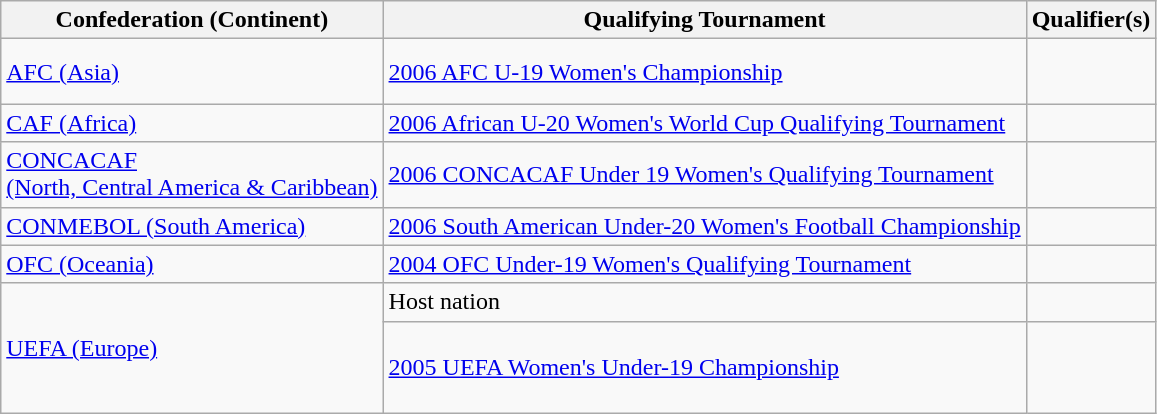<table class=wikitable>
<tr>
<th>Confederation (Continent)</th>
<th>Qualifying Tournament</th>
<th>Qualifier(s)</th>
</tr>
<tr>
<td><a href='#'>AFC (Asia)</a></td>
<td><a href='#'>2006 AFC U-19 Women's Championship</a></td>
<td><br><br></td>
</tr>
<tr>
<td><a href='#'>CAF (Africa)</a></td>
<td><a href='#'>2006 African U-20 Women's World Cup Qualifying Tournament</a></td>
<td><br></td>
</tr>
<tr>
<td><a href='#'>CONCACAF<br>(North, Central America & Caribbean)</a></td>
<td><a href='#'>2006 CONCACAF Under 19 Women's Qualifying Tournament</a></td>
<td><br><br></td>
</tr>
<tr>
<td><a href='#'>CONMEBOL (South America)</a></td>
<td><a href='#'>2006 South American Under-20 Women's Football Championship</a></td>
<td><br></td>
</tr>
<tr>
<td><a href='#'>OFC (Oceania)</a></td>
<td><a href='#'>2004 OFC Under-19 Women's Qualifying Tournament</a></td>
<td></td>
</tr>
<tr>
<td rowspan=2><a href='#'>UEFA (Europe)</a></td>
<td>Host nation</td>
<td></td>
</tr>
<tr>
<td><a href='#'>2005 UEFA Women's Under-19 Championship</a></td>
<td><br><br><br></td>
</tr>
</table>
